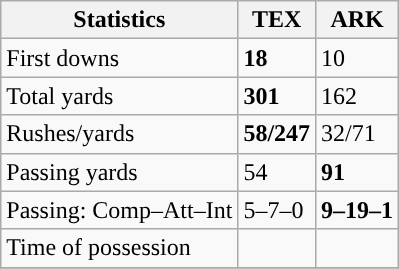<table class="wikitable" style="float: left;">
<tr>
<th>Statistics</th>
<th>TEX</th>
<th>ARK</th>
</tr>
<tr>
<td>First downs</td>
<td><strong>18</strong></td>
<td>10</td>
</tr>
<tr>
<td>Total yards</td>
<td><strong>301</strong></td>
<td>162</td>
</tr>
<tr>
<td>Rushes/yards</td>
<td><strong>58/247</strong></td>
<td>32/71</td>
</tr>
<tr>
<td>Passing yards</td>
<td>54</td>
<td><strong>91</strong></td>
</tr>
<tr>
<td>Passing: Comp–Att–Int</td>
<td>5–7–0</td>
<td><strong>9–19–1</strong></td>
</tr>
<tr>
<td>Time of possession</td>
<td></td>
<td></td>
</tr>
<tr>
</tr>
</table>
